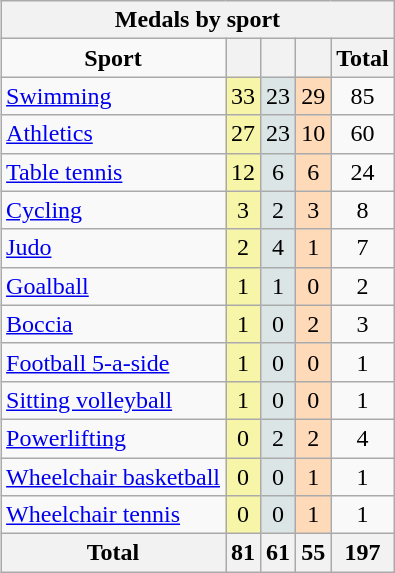<table class="wikitable" border="1"  style="float:right">
<tr>
<th colspan=5><strong>Medals by sport</strong></th>
</tr>
<tr align=center>
<td><strong>Sport</strong></td>
<th bgcolor=#f7f6a8></th>
<th bgcolor=#dce5e5></th>
<th bgcolor=#ffdab9></th>
<th><strong>Total</strong></th>
</tr>
<tr align=center>
<td align=left><a href='#'>Swimming</a></td>
<td bgcolor=#f7f6a8>33</td>
<td bgcolor=#dce5e5>23</td>
<td bgcolor=#ffdab9>29</td>
<td>85</td>
</tr>
<tr align=center>
<td align=left><a href='#'>Athletics</a></td>
<td bgcolor=#f7f6a8>27</td>
<td bgcolor=#dce5e5>23</td>
<td bgcolor=#ffdab9>10</td>
<td>60</td>
</tr>
<tr align=center>
<td align=left><a href='#'>Table tennis</a></td>
<td bgcolor=#f7f6a8>12</td>
<td bgcolor=#dce5e5>6</td>
<td bgcolor=#ffdab9>6</td>
<td>24</td>
</tr>
<tr align=center>
<td align=left><a href='#'>Cycling</a></td>
<td bgcolor=#f7f6a8>3</td>
<td bgcolor=#dce5e5>2</td>
<td bgcolor=#ffdab9>3</td>
<td>8</td>
</tr>
<tr align=center>
<td align=left><a href='#'>Judo</a></td>
<td bgcolor=#f7f6a8>2</td>
<td bgcolor=#dce5e5>4</td>
<td bgcolor=#ffdab9>1</td>
<td>7</td>
</tr>
<tr align=center>
<td align=left><a href='#'>Goalball</a></td>
<td bgcolor=#f7f6a8>1</td>
<td bgcolor=#dce5e5>1</td>
<td bgcolor=#ffdab9>0</td>
<td>2</td>
</tr>
<tr align=center>
<td align=left><a href='#'>Boccia</a></td>
<td bgcolor=#f7f6a8>1</td>
<td bgcolor=#dce5e5>0</td>
<td bgcolor=#ffdab9>2</td>
<td>3</td>
</tr>
<tr align=center>
<td align=left><a href='#'>Football 5-a-side</a></td>
<td bgcolor=#f7f6a8>1</td>
<td bgcolor=#dce5e5>0</td>
<td bgcolor=#ffdab9>0</td>
<td>1</td>
</tr>
<tr align=center>
<td align=left><a href='#'>Sitting volleyball</a></td>
<td bgcolor=#f7f6a8>1</td>
<td bgcolor=#dce5e5>0</td>
<td bgcolor=#ffdab9>0</td>
<td>1</td>
</tr>
<tr align=center>
<td align=left><a href='#'>Powerlifting</a></td>
<td bgcolor=#f7f6a8>0</td>
<td bgcolor=#dce5e5>2</td>
<td bgcolor=#ffdab9>2</td>
<td>4</td>
</tr>
<tr align=center>
<td align=left><a href='#'>Wheelchair basketball</a></td>
<td bgcolor=#f7f6a8>0</td>
<td bgcolor=#dce5e5>0</td>
<td bgcolor=#ffdab9>1</td>
<td>1</td>
</tr>
<tr align=center>
<td align=left><a href='#'>Wheelchair tennis</a></td>
<td bgcolor=#f7f6a8>0</td>
<td bgcolor=#dce5e5>0</td>
<td bgcolor=#ffdab9>1</td>
<td>1</td>
</tr>
<tr align=center>
<th bgcolor=#efefef><strong>Total</strong></th>
<th bgcolor=#f7f6a8>81</th>
<th bgcolor=#dce5e5>61</th>
<th bgcolor=#ffdab9>55</th>
<th>197</th>
</tr>
</table>
